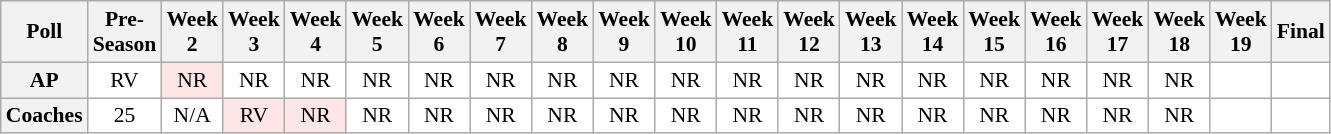<table class="wikitable" style="white-space:nowrap;font-size:90%">
<tr>
<th>Poll</th>
<th>Pre-<br>Season</th>
<th>Week<br>2</th>
<th>Week<br>3</th>
<th>Week<br>4</th>
<th>Week<br>5</th>
<th>Week<br>6</th>
<th>Week<br>7</th>
<th>Week<br>8</th>
<th>Week<br>9</th>
<th>Week<br>10</th>
<th>Week<br>11</th>
<th>Week<br>12</th>
<th>Week<br>13</th>
<th>Week<br>14</th>
<th>Week<br>15</th>
<th>Week<br>16</th>
<th>Week<br>17</th>
<th>Week<br>18</th>
<th>Week<br>19</th>
<th>Final</th>
</tr>
<tr style="text-align:center;">
<th>AP</th>
<td style="background:#FFF;">RV</td>
<td style="background:#FFE6E6;">NR</td>
<td style="background:#FFF;">NR</td>
<td style="background:#FFF;">NR</td>
<td style="background:#FFF;">NR</td>
<td style="background:#FFF;">NR</td>
<td style="background:#FFF;">NR</td>
<td style="background:#FFF;">NR</td>
<td style="background:#FFF;">NR</td>
<td style="background:#FFF;">NR</td>
<td style="background:#FFF;">NR</td>
<td style="background:#FFF;">NR</td>
<td style="background:#FFF;">NR</td>
<td style="background:#FFF;">NR</td>
<td style="background:#FFF;">NR</td>
<td style="background:#FFF;">NR</td>
<td style="background:#FFF;">NR</td>
<td style="background:#FFF;">NR</td>
<td style="background:#FFF;"></td>
<td style="background:#FFF;"></td>
</tr>
<tr style="text-align:center;">
<th>Coaches</th>
<td style="background:#FFF;">25</td>
<td style="background:#FFF;">N/A</td>
<td style="background:#FFE6E6;">RV</td>
<td style="background:#FFE6E6;">NR</td>
<td style="background:#FFF;">NR</td>
<td style="background:#FFF;">NR</td>
<td style="background:#FFF;">NR</td>
<td style="background:#FFF;">NR</td>
<td style="background:#FFF;">NR</td>
<td style="background:#FFF;">NR</td>
<td style="background:#FFF;">NR</td>
<td style="background:#FFF;">NR</td>
<td style="background:#FFF;">NR</td>
<td style="background:#FFF;">NR</td>
<td style="background:#FFF;">NR</td>
<td style="background:#FFF;">NR</td>
<td style="background:#FFF;">NR</td>
<td style="background:#FFF;">NR</td>
<td style="background:#FFF;"></td>
<td style="background:#FFF;"></td>
</tr>
</table>
